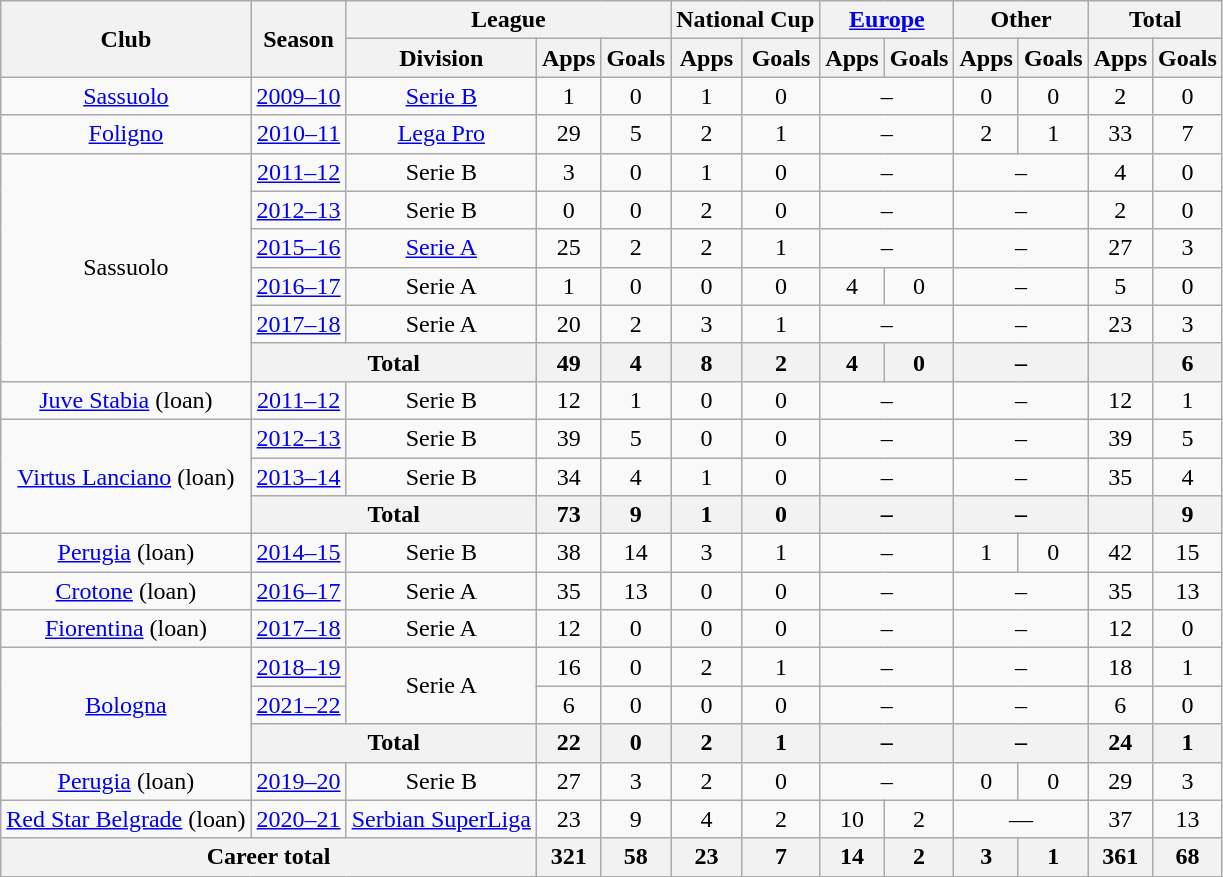<table class="wikitable" style="text-align:center">
<tr>
<th rowspan="2">Club</th>
<th rowspan="2">Season</th>
<th colspan="3">League</th>
<th colspan="2">National Cup</th>
<th colspan="2"><a href='#'>Europe</a></th>
<th colspan="2">Other</th>
<th colspan="2">Total</th>
</tr>
<tr>
<th>Division</th>
<th>Apps</th>
<th>Goals</th>
<th>Apps</th>
<th>Goals</th>
<th>Apps</th>
<th>Goals</th>
<th>Apps</th>
<th>Goals</th>
<th>Apps</th>
<th>Goals</th>
</tr>
<tr>
<td><a href='#'>Sassuolo</a></td>
<td><a href='#'>2009–10</a></td>
<td><a href='#'>Serie B</a></td>
<td>1</td>
<td>0</td>
<td>1</td>
<td>0</td>
<td colspan="2">–</td>
<td>0</td>
<td>0</td>
<td>2</td>
<td>0</td>
</tr>
<tr>
<td><a href='#'>Foligno</a></td>
<td><a href='#'>2010–11</a></td>
<td><a href='#'>Lega Pro</a></td>
<td>29</td>
<td>5</td>
<td>2</td>
<td>1</td>
<td colspan="2">–</td>
<td>2</td>
<td>1</td>
<td>33</td>
<td>7</td>
</tr>
<tr>
<td rowspan="6">Sassuolo</td>
<td><a href='#'>2011–12</a></td>
<td>Serie B</td>
<td>3</td>
<td>0</td>
<td>1</td>
<td>0</td>
<td colspan="2">–</td>
<td colspan="2">–</td>
<td>4</td>
<td>0</td>
</tr>
<tr>
<td><a href='#'>2012–13</a></td>
<td>Serie B</td>
<td>0</td>
<td>0</td>
<td>2</td>
<td>0</td>
<td colspan="2">–</td>
<td colspan="2">–</td>
<td>2</td>
<td>0</td>
</tr>
<tr>
<td><a href='#'>2015–16</a></td>
<td><a href='#'>Serie A</a></td>
<td>25</td>
<td>2</td>
<td>2</td>
<td>1</td>
<td colspan="2">–</td>
<td colspan="2">–</td>
<td>27</td>
<td>3</td>
</tr>
<tr>
<td><a href='#'>2016–17</a></td>
<td>Serie A</td>
<td>1</td>
<td>0</td>
<td>0</td>
<td>0</td>
<td>4</td>
<td>0</td>
<td colspan="2">–</td>
<td>5</td>
<td>0</td>
</tr>
<tr>
<td><a href='#'>2017–18</a></td>
<td>Serie A</td>
<td>20</td>
<td>2</td>
<td>3</td>
<td>1</td>
<td colspan="2">–</td>
<td colspan="2">–</td>
<td>23</td>
<td>3</td>
</tr>
<tr>
<th colspan="2">Total</th>
<th>49</th>
<th>4</th>
<th>8</th>
<th>2</th>
<th>4</th>
<th>0</th>
<th colspan="2">–</th>
<th 61></th>
<th>6</th>
</tr>
<tr>
<td><a href='#'>Juve Stabia</a> (loan)</td>
<td><a href='#'>2011–12</a></td>
<td>Serie B</td>
<td>12</td>
<td>1</td>
<td>0</td>
<td>0</td>
<td colspan="2">–</td>
<td colspan="2">–</td>
<td>12</td>
<td>1</td>
</tr>
<tr>
<td rowspan="3"><a href='#'>Virtus Lanciano</a> (loan)</td>
<td><a href='#'>2012–13</a></td>
<td>Serie B</td>
<td>39</td>
<td>5</td>
<td>0</td>
<td>0</td>
<td colspan="2">–</td>
<td colspan="2">–</td>
<td>39</td>
<td>5</td>
</tr>
<tr>
<td><a href='#'>2013–14</a></td>
<td>Serie B</td>
<td>34</td>
<td>4</td>
<td>1</td>
<td>0</td>
<td colspan="2">–</td>
<td colspan="2">–</td>
<td>35</td>
<td>4</td>
</tr>
<tr>
<th colspan="2">Total</th>
<th>73</th>
<th>9</th>
<th>1</th>
<th>0</th>
<th colspan="2">–</th>
<th colspan="2">–</th>
<th 74></th>
<th>9</th>
</tr>
<tr>
<td><a href='#'>Perugia</a> (loan)</td>
<td><a href='#'>2014–15</a></td>
<td>Serie B</td>
<td>38</td>
<td>14</td>
<td>3</td>
<td>1</td>
<td colspan="2">–</td>
<td>1</td>
<td>0</td>
<td>42</td>
<td>15</td>
</tr>
<tr>
<td><a href='#'>Crotone</a> (loan)</td>
<td><a href='#'>2016–17</a></td>
<td>Serie A</td>
<td>35</td>
<td>13</td>
<td>0</td>
<td>0</td>
<td colspan="2">–</td>
<td colspan="2">–</td>
<td>35</td>
<td>13</td>
</tr>
<tr>
<td><a href='#'>Fiorentina</a> (loan)</td>
<td><a href='#'>2017–18</a></td>
<td>Serie A</td>
<td>12</td>
<td>0</td>
<td>0</td>
<td>0</td>
<td colspan="2">–</td>
<td colspan="2">–</td>
<td>12</td>
<td>0</td>
</tr>
<tr>
<td rowspan="3"><a href='#'>Bologna</a></td>
<td><a href='#'>2018–19</a></td>
<td rowspan="2">Serie A</td>
<td>16</td>
<td>0</td>
<td>2</td>
<td>1</td>
<td colspan="2">–</td>
<td colspan="2">–</td>
<td>18</td>
<td>1</td>
</tr>
<tr>
<td><a href='#'>2021–22</a></td>
<td>6</td>
<td>0</td>
<td>0</td>
<td>0</td>
<td colspan="2">–</td>
<td colspan="2">–</td>
<td>6</td>
<td>0</td>
</tr>
<tr>
<th colspan="2">Total</th>
<th>22</th>
<th>0</th>
<th>2</th>
<th>1</th>
<th colspan="2">–</th>
<th colspan="2">–</th>
<th>24</th>
<th>1</th>
</tr>
<tr>
<td><a href='#'>Perugia</a> (loan)</td>
<td><a href='#'>2019–20</a></td>
<td>Serie B</td>
<td>27</td>
<td>3</td>
<td>2</td>
<td>0</td>
<td colspan="2">–</td>
<td>0</td>
<td>0</td>
<td>29</td>
<td>3</td>
</tr>
<tr>
<td><a href='#'>Red Star Belgrade</a> (loan)</td>
<td><a href='#'>2020–21</a></td>
<td><a href='#'>Serbian SuperLiga</a></td>
<td>23</td>
<td>9</td>
<td>4</td>
<td>2</td>
<td>10</td>
<td>2</td>
<td colspan="2">—</td>
<td>37</td>
<td>13</td>
</tr>
<tr>
<th colspan="3">Career total</th>
<th>321</th>
<th>58</th>
<th>23</th>
<th>7</th>
<th>14</th>
<th>2</th>
<th>3</th>
<th>1</th>
<th>361</th>
<th>68</th>
</tr>
</table>
